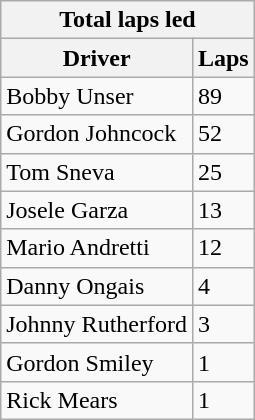<table class="wikitable">
<tr>
<th colspan=2>Total laps led</th>
</tr>
<tr>
<th>Driver</th>
<th>Laps</th>
</tr>
<tr>
<td>Bobby Unser</td>
<td>89</td>
</tr>
<tr>
<td>Gordon Johncock</td>
<td>52</td>
</tr>
<tr>
<td>Tom Sneva</td>
<td>25</td>
</tr>
<tr>
<td>Josele Garza</td>
<td>13</td>
</tr>
<tr>
<td>Mario Andretti</td>
<td>12</td>
</tr>
<tr>
<td>Danny Ongais</td>
<td>4</td>
</tr>
<tr>
<td>Johnny Rutherford</td>
<td>3</td>
</tr>
<tr>
<td>Gordon Smiley</td>
<td>1</td>
</tr>
<tr>
<td>Rick Mears</td>
<td>1</td>
</tr>
</table>
